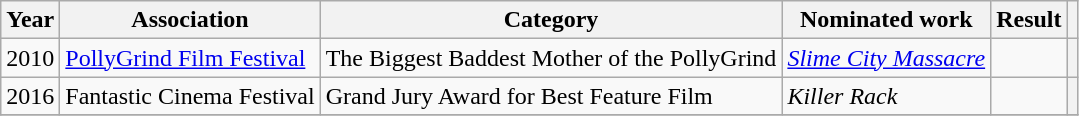<table class="wikitable">
<tr>
<th>Year</th>
<th>Association</th>
<th>Category</th>
<th>Nominated work</th>
<th>Result</th>
<th class="unsortable"></th>
</tr>
<tr>
<td>2010</td>
<td><a href='#'>PollyGrind Film Festival</a></td>
<td>The Biggest Baddest Mother of the PollyGrind</td>
<td><em><a href='#'>Slime City Massacre</a></em></td>
<td></td>
<th align="center"></th>
</tr>
<tr>
<td>2016</td>
<td>Fantastic Cinema Festival</td>
<td>Grand Jury Award for Best Feature Film</td>
<td><em>Killer Rack</em></td>
<td></td>
<th align="center"></th>
</tr>
<tr>
</tr>
</table>
